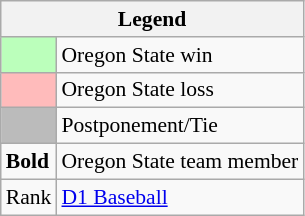<table class="wikitable" style="font-size:90%">
<tr>
<th colspan="2">Legend</th>
</tr>
<tr>
<td bgcolor="#bbffbb"> </td>
<td>Oregon State win</td>
</tr>
<tr>
<td bgcolor="#ffbbbb"> </td>
<td>Oregon State loss</td>
</tr>
<tr>
<td bgcolor="#bbbbbb"> </td>
<td>Postponement/Tie</td>
</tr>
<tr>
<td><strong>Bold</strong></td>
<td>Oregon State team member</td>
</tr>
<tr>
<td>Rank</td>
<td><a href='#'>D1 Baseball</a></td>
</tr>
</table>
